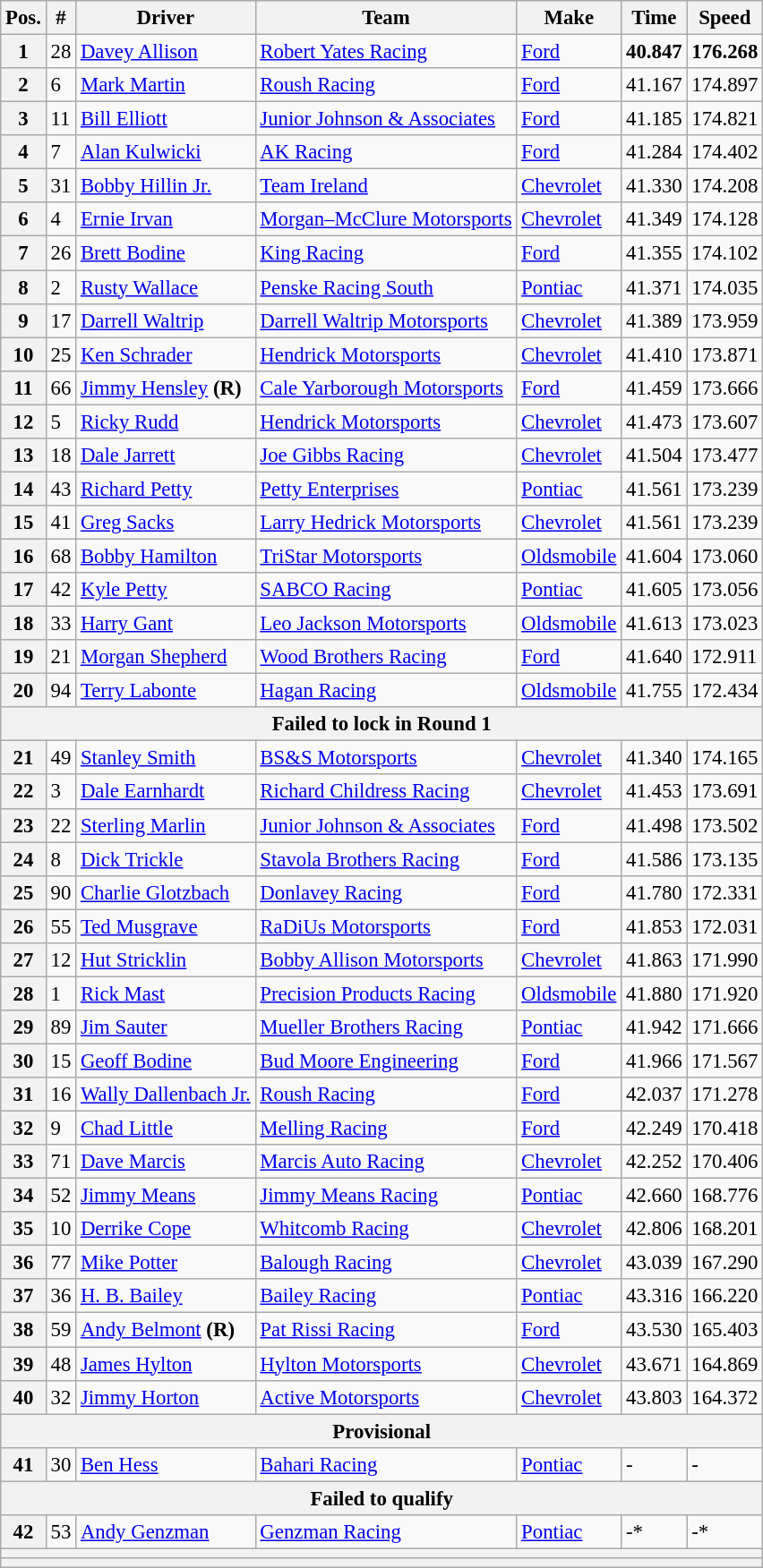<table class="wikitable" style="font-size:95%">
<tr>
<th>Pos.</th>
<th>#</th>
<th>Driver</th>
<th>Team</th>
<th>Make</th>
<th>Time</th>
<th>Speed</th>
</tr>
<tr>
<th>1</th>
<td>28</td>
<td><a href='#'>Davey Allison</a></td>
<td><a href='#'>Robert Yates Racing</a></td>
<td><a href='#'>Ford</a></td>
<td><strong>40.847</strong></td>
<td><strong>176.268</strong></td>
</tr>
<tr>
<th>2</th>
<td>6</td>
<td><a href='#'>Mark Martin</a></td>
<td><a href='#'>Roush Racing</a></td>
<td><a href='#'>Ford</a></td>
<td>41.167</td>
<td>174.897</td>
</tr>
<tr>
<th>3</th>
<td>11</td>
<td><a href='#'>Bill Elliott</a></td>
<td><a href='#'>Junior Johnson & Associates</a></td>
<td><a href='#'>Ford</a></td>
<td>41.185</td>
<td>174.821</td>
</tr>
<tr>
<th>4</th>
<td>7</td>
<td><a href='#'>Alan Kulwicki</a></td>
<td><a href='#'>AK Racing</a></td>
<td><a href='#'>Ford</a></td>
<td>41.284</td>
<td>174.402</td>
</tr>
<tr>
<th>5</th>
<td>31</td>
<td><a href='#'>Bobby Hillin Jr.</a></td>
<td><a href='#'>Team Ireland</a></td>
<td><a href='#'>Chevrolet</a></td>
<td>41.330</td>
<td>174.208</td>
</tr>
<tr>
<th>6</th>
<td>4</td>
<td><a href='#'>Ernie Irvan</a></td>
<td><a href='#'>Morgan–McClure Motorsports</a></td>
<td><a href='#'>Chevrolet</a></td>
<td>41.349</td>
<td>174.128</td>
</tr>
<tr>
<th>7</th>
<td>26</td>
<td><a href='#'>Brett Bodine</a></td>
<td><a href='#'>King Racing</a></td>
<td><a href='#'>Ford</a></td>
<td>41.355</td>
<td>174.102</td>
</tr>
<tr>
<th>8</th>
<td>2</td>
<td><a href='#'>Rusty Wallace</a></td>
<td><a href='#'>Penske Racing South</a></td>
<td><a href='#'>Pontiac</a></td>
<td>41.371</td>
<td>174.035</td>
</tr>
<tr>
<th>9</th>
<td>17</td>
<td><a href='#'>Darrell Waltrip</a></td>
<td><a href='#'>Darrell Waltrip Motorsports</a></td>
<td><a href='#'>Chevrolet</a></td>
<td>41.389</td>
<td>173.959</td>
</tr>
<tr>
<th>10</th>
<td>25</td>
<td><a href='#'>Ken Schrader</a></td>
<td><a href='#'>Hendrick Motorsports</a></td>
<td><a href='#'>Chevrolet</a></td>
<td>41.410</td>
<td>173.871</td>
</tr>
<tr>
<th>11</th>
<td>66</td>
<td><a href='#'>Jimmy Hensley</a> <strong>(R)</strong></td>
<td><a href='#'>Cale Yarborough Motorsports</a></td>
<td><a href='#'>Ford</a></td>
<td>41.459</td>
<td>173.666</td>
</tr>
<tr>
<th>12</th>
<td>5</td>
<td><a href='#'>Ricky Rudd</a></td>
<td><a href='#'>Hendrick Motorsports</a></td>
<td><a href='#'>Chevrolet</a></td>
<td>41.473</td>
<td>173.607</td>
</tr>
<tr>
<th>13</th>
<td>18</td>
<td><a href='#'>Dale Jarrett</a></td>
<td><a href='#'>Joe Gibbs Racing</a></td>
<td><a href='#'>Chevrolet</a></td>
<td>41.504</td>
<td>173.477</td>
</tr>
<tr>
<th>14</th>
<td>43</td>
<td><a href='#'>Richard Petty</a></td>
<td><a href='#'>Petty Enterprises</a></td>
<td><a href='#'>Pontiac</a></td>
<td>41.561</td>
<td>173.239</td>
</tr>
<tr>
<th>15</th>
<td>41</td>
<td><a href='#'>Greg Sacks</a></td>
<td><a href='#'>Larry Hedrick Motorsports</a></td>
<td><a href='#'>Chevrolet</a></td>
<td>41.561</td>
<td>173.239</td>
</tr>
<tr>
<th>16</th>
<td>68</td>
<td><a href='#'>Bobby Hamilton</a></td>
<td><a href='#'>TriStar Motorsports</a></td>
<td><a href='#'>Oldsmobile</a></td>
<td>41.604</td>
<td>173.060</td>
</tr>
<tr>
<th>17</th>
<td>42</td>
<td><a href='#'>Kyle Petty</a></td>
<td><a href='#'>SABCO Racing</a></td>
<td><a href='#'>Pontiac</a></td>
<td>41.605</td>
<td>173.056</td>
</tr>
<tr>
<th>18</th>
<td>33</td>
<td><a href='#'>Harry Gant</a></td>
<td><a href='#'>Leo Jackson Motorsports</a></td>
<td><a href='#'>Oldsmobile</a></td>
<td>41.613</td>
<td>173.023</td>
</tr>
<tr>
<th>19</th>
<td>21</td>
<td><a href='#'>Morgan Shepherd</a></td>
<td><a href='#'>Wood Brothers Racing</a></td>
<td><a href='#'>Ford</a></td>
<td>41.640</td>
<td>172.911</td>
</tr>
<tr>
<th>20</th>
<td>94</td>
<td><a href='#'>Terry Labonte</a></td>
<td><a href='#'>Hagan Racing</a></td>
<td><a href='#'>Oldsmobile</a></td>
<td>41.755</td>
<td>172.434</td>
</tr>
<tr>
<th colspan="7">Failed to lock in Round 1</th>
</tr>
<tr>
<th>21</th>
<td>49</td>
<td><a href='#'>Stanley Smith</a></td>
<td><a href='#'>BS&S Motorsports</a></td>
<td><a href='#'>Chevrolet</a></td>
<td>41.340</td>
<td>174.165</td>
</tr>
<tr>
<th>22</th>
<td>3</td>
<td><a href='#'>Dale Earnhardt</a></td>
<td><a href='#'>Richard Childress Racing</a></td>
<td><a href='#'>Chevrolet</a></td>
<td>41.453</td>
<td>173.691</td>
</tr>
<tr>
<th>23</th>
<td>22</td>
<td><a href='#'>Sterling Marlin</a></td>
<td><a href='#'>Junior Johnson & Associates</a></td>
<td><a href='#'>Ford</a></td>
<td>41.498</td>
<td>173.502</td>
</tr>
<tr>
<th>24</th>
<td>8</td>
<td><a href='#'>Dick Trickle</a></td>
<td><a href='#'>Stavola Brothers Racing</a></td>
<td><a href='#'>Ford</a></td>
<td>41.586</td>
<td>173.135</td>
</tr>
<tr>
<th>25</th>
<td>90</td>
<td><a href='#'>Charlie Glotzbach</a></td>
<td><a href='#'>Donlavey Racing</a></td>
<td><a href='#'>Ford</a></td>
<td>41.780</td>
<td>172.331</td>
</tr>
<tr>
<th>26</th>
<td>55</td>
<td><a href='#'>Ted Musgrave</a></td>
<td><a href='#'>RaDiUs Motorsports</a></td>
<td><a href='#'>Ford</a></td>
<td>41.853</td>
<td>172.031</td>
</tr>
<tr>
<th>27</th>
<td>12</td>
<td><a href='#'>Hut Stricklin</a></td>
<td><a href='#'>Bobby Allison Motorsports</a></td>
<td><a href='#'>Chevrolet</a></td>
<td>41.863</td>
<td>171.990</td>
</tr>
<tr>
<th>28</th>
<td>1</td>
<td><a href='#'>Rick Mast</a></td>
<td><a href='#'>Precision Products Racing</a></td>
<td><a href='#'>Oldsmobile</a></td>
<td>41.880</td>
<td>171.920</td>
</tr>
<tr>
<th>29</th>
<td>89</td>
<td><a href='#'>Jim Sauter</a></td>
<td><a href='#'>Mueller Brothers Racing</a></td>
<td><a href='#'>Pontiac</a></td>
<td>41.942</td>
<td>171.666</td>
</tr>
<tr>
<th>30</th>
<td>15</td>
<td><a href='#'>Geoff Bodine</a></td>
<td><a href='#'>Bud Moore Engineering</a></td>
<td><a href='#'>Ford</a></td>
<td>41.966</td>
<td>171.567</td>
</tr>
<tr>
<th>31</th>
<td>16</td>
<td><a href='#'>Wally Dallenbach Jr.</a></td>
<td><a href='#'>Roush Racing</a></td>
<td><a href='#'>Ford</a></td>
<td>42.037</td>
<td>171.278</td>
</tr>
<tr>
<th>32</th>
<td>9</td>
<td><a href='#'>Chad Little</a></td>
<td><a href='#'>Melling Racing</a></td>
<td><a href='#'>Ford</a></td>
<td>42.249</td>
<td>170.418</td>
</tr>
<tr>
<th>33</th>
<td>71</td>
<td><a href='#'>Dave Marcis</a></td>
<td><a href='#'>Marcis Auto Racing</a></td>
<td><a href='#'>Chevrolet</a></td>
<td>42.252</td>
<td>170.406</td>
</tr>
<tr>
<th>34</th>
<td>52</td>
<td><a href='#'>Jimmy Means</a></td>
<td><a href='#'>Jimmy Means Racing</a></td>
<td><a href='#'>Pontiac</a></td>
<td>42.660</td>
<td>168.776</td>
</tr>
<tr>
<th>35</th>
<td>10</td>
<td><a href='#'>Derrike Cope</a></td>
<td><a href='#'>Whitcomb Racing</a></td>
<td><a href='#'>Chevrolet</a></td>
<td>42.806</td>
<td>168.201</td>
</tr>
<tr>
<th>36</th>
<td>77</td>
<td><a href='#'>Mike Potter</a></td>
<td><a href='#'>Balough Racing</a></td>
<td><a href='#'>Chevrolet</a></td>
<td>43.039</td>
<td>167.290</td>
</tr>
<tr>
<th>37</th>
<td>36</td>
<td><a href='#'>H. B. Bailey</a></td>
<td><a href='#'>Bailey Racing</a></td>
<td><a href='#'>Pontiac</a></td>
<td>43.316</td>
<td>166.220</td>
</tr>
<tr>
<th>38</th>
<td>59</td>
<td><a href='#'>Andy Belmont</a> <strong>(R)</strong></td>
<td><a href='#'>Pat Rissi Racing</a></td>
<td><a href='#'>Ford</a></td>
<td>43.530</td>
<td>165.403</td>
</tr>
<tr>
<th>39</th>
<td>48</td>
<td><a href='#'>James Hylton</a></td>
<td><a href='#'>Hylton Motorsports</a></td>
<td><a href='#'>Chevrolet</a></td>
<td>43.671</td>
<td>164.869</td>
</tr>
<tr>
<th>40</th>
<td>32</td>
<td><a href='#'>Jimmy Horton</a></td>
<td><a href='#'>Active Motorsports</a></td>
<td><a href='#'>Chevrolet</a></td>
<td>43.803</td>
<td>164.372</td>
</tr>
<tr>
<th colspan="7">Provisional</th>
</tr>
<tr>
<th>41</th>
<td>30</td>
<td><a href='#'>Ben Hess</a></td>
<td><a href='#'>Bahari Racing</a></td>
<td><a href='#'>Pontiac</a></td>
<td>-</td>
<td>-</td>
</tr>
<tr>
<th colspan="7">Failed to qualify</th>
</tr>
<tr>
<th>42</th>
<td>53</td>
<td><a href='#'>Andy Genzman</a></td>
<td><a href='#'>Genzman Racing</a></td>
<td><a href='#'>Pontiac</a></td>
<td>-*</td>
<td>-*</td>
</tr>
<tr>
<th colspan="7"></th>
</tr>
<tr>
<th colspan="7"></th>
</tr>
</table>
